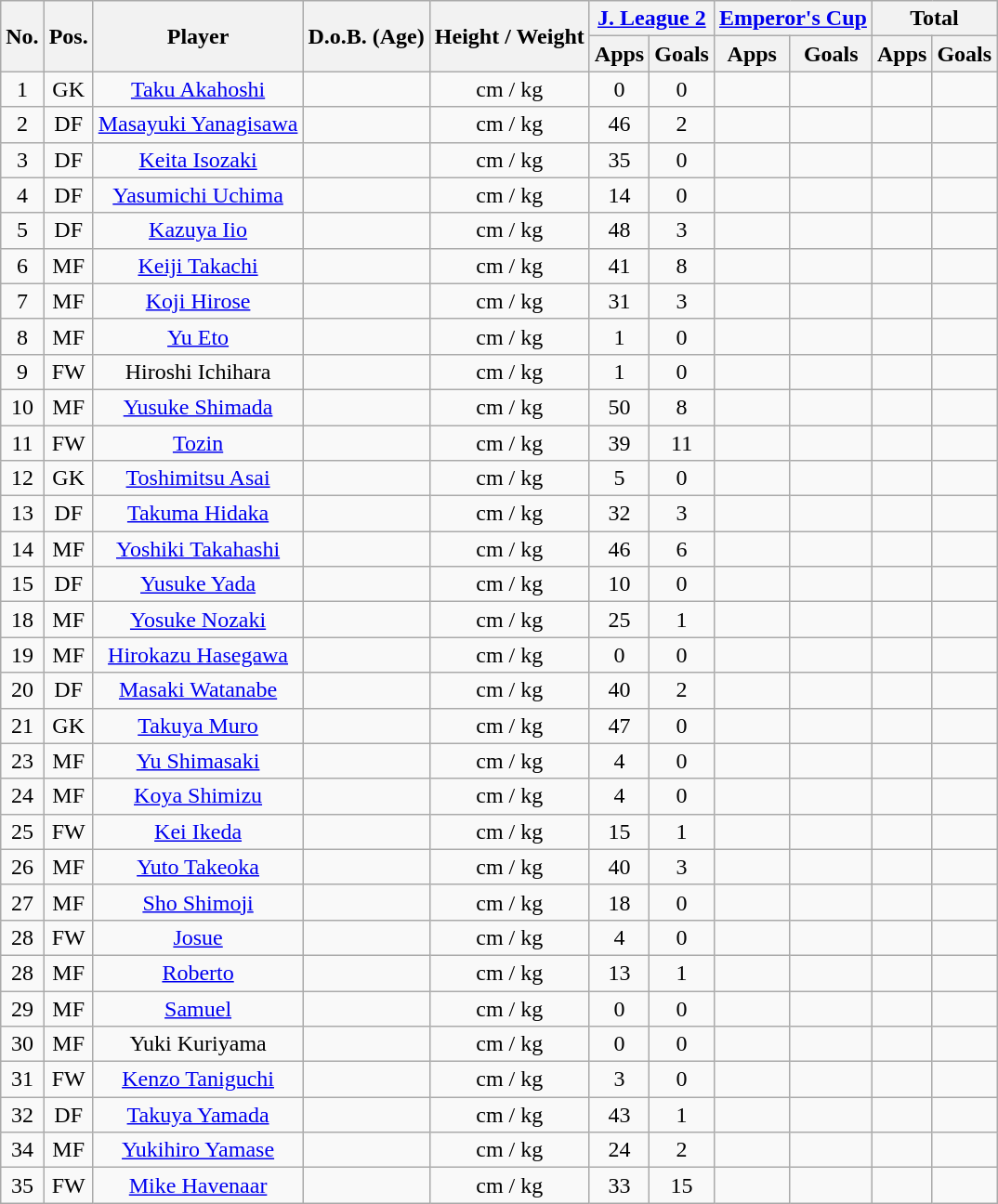<table class="wikitable" style="text-align:center;">
<tr>
<th rowspan="2">No.</th>
<th rowspan="2">Pos.</th>
<th rowspan="2">Player</th>
<th rowspan="2">D.o.B. (Age)</th>
<th rowspan="2">Height / Weight</th>
<th colspan="2"><a href='#'>J. League 2</a></th>
<th colspan="2"><a href='#'>Emperor's Cup</a></th>
<th colspan="2">Total</th>
</tr>
<tr>
<th>Apps</th>
<th>Goals</th>
<th>Apps</th>
<th>Goals</th>
<th>Apps</th>
<th>Goals</th>
</tr>
<tr>
<td>1</td>
<td>GK</td>
<td><a href='#'>Taku Akahoshi</a></td>
<td></td>
<td>cm / kg</td>
<td>0</td>
<td>0</td>
<td></td>
<td></td>
<td></td>
<td></td>
</tr>
<tr>
<td>2</td>
<td>DF</td>
<td><a href='#'>Masayuki Yanagisawa</a></td>
<td></td>
<td>cm / kg</td>
<td>46</td>
<td>2</td>
<td></td>
<td></td>
<td></td>
<td></td>
</tr>
<tr>
<td>3</td>
<td>DF</td>
<td><a href='#'>Keita Isozaki</a></td>
<td></td>
<td>cm / kg</td>
<td>35</td>
<td>0</td>
<td></td>
<td></td>
<td></td>
<td></td>
</tr>
<tr>
<td>4</td>
<td>DF</td>
<td><a href='#'>Yasumichi Uchima</a></td>
<td></td>
<td>cm / kg</td>
<td>14</td>
<td>0</td>
<td></td>
<td></td>
<td></td>
<td></td>
</tr>
<tr>
<td>5</td>
<td>DF</td>
<td><a href='#'>Kazuya Iio</a></td>
<td></td>
<td>cm / kg</td>
<td>48</td>
<td>3</td>
<td></td>
<td></td>
<td></td>
<td></td>
</tr>
<tr>
<td>6</td>
<td>MF</td>
<td><a href='#'>Keiji Takachi</a></td>
<td></td>
<td>cm / kg</td>
<td>41</td>
<td>8</td>
<td></td>
<td></td>
<td></td>
<td></td>
</tr>
<tr>
<td>7</td>
<td>MF</td>
<td><a href='#'>Koji Hirose</a></td>
<td></td>
<td>cm / kg</td>
<td>31</td>
<td>3</td>
<td></td>
<td></td>
<td></td>
<td></td>
</tr>
<tr>
<td>8</td>
<td>MF</td>
<td><a href='#'>Yu Eto</a></td>
<td></td>
<td>cm / kg</td>
<td>1</td>
<td>0</td>
<td></td>
<td></td>
<td></td>
<td></td>
</tr>
<tr>
<td>9</td>
<td>FW</td>
<td>Hiroshi Ichihara</td>
<td></td>
<td>cm / kg</td>
<td>1</td>
<td>0</td>
<td></td>
<td></td>
<td></td>
<td></td>
</tr>
<tr>
<td>10</td>
<td>MF</td>
<td><a href='#'>Yusuke Shimada</a></td>
<td></td>
<td>cm / kg</td>
<td>50</td>
<td>8</td>
<td></td>
<td></td>
<td></td>
<td></td>
</tr>
<tr>
<td>11</td>
<td>FW</td>
<td><a href='#'>Tozin</a></td>
<td></td>
<td>cm / kg</td>
<td>39</td>
<td>11</td>
<td></td>
<td></td>
<td></td>
<td></td>
</tr>
<tr>
<td>12</td>
<td>GK</td>
<td><a href='#'>Toshimitsu Asai</a></td>
<td></td>
<td>cm / kg</td>
<td>5</td>
<td>0</td>
<td></td>
<td></td>
<td></td>
<td></td>
</tr>
<tr>
<td>13</td>
<td>DF</td>
<td><a href='#'>Takuma Hidaka</a></td>
<td></td>
<td>cm / kg</td>
<td>32</td>
<td>3</td>
<td></td>
<td></td>
<td></td>
<td></td>
</tr>
<tr>
<td>14</td>
<td>MF</td>
<td><a href='#'>Yoshiki Takahashi</a></td>
<td></td>
<td>cm / kg</td>
<td>46</td>
<td>6</td>
<td></td>
<td></td>
<td></td>
<td></td>
</tr>
<tr>
<td>15</td>
<td>DF</td>
<td><a href='#'>Yusuke Yada</a></td>
<td></td>
<td>cm / kg</td>
<td>10</td>
<td>0</td>
<td></td>
<td></td>
<td></td>
<td></td>
</tr>
<tr>
<td>18</td>
<td>MF</td>
<td><a href='#'>Yosuke Nozaki</a></td>
<td></td>
<td>cm / kg</td>
<td>25</td>
<td>1</td>
<td></td>
<td></td>
<td></td>
<td></td>
</tr>
<tr>
<td>19</td>
<td>MF</td>
<td><a href='#'>Hirokazu Hasegawa</a></td>
<td></td>
<td>cm / kg</td>
<td>0</td>
<td>0</td>
<td></td>
<td></td>
<td></td>
<td></td>
</tr>
<tr>
<td>20</td>
<td>DF</td>
<td><a href='#'>Masaki Watanabe</a></td>
<td></td>
<td>cm / kg</td>
<td>40</td>
<td>2</td>
<td></td>
<td></td>
<td></td>
<td></td>
</tr>
<tr>
<td>21</td>
<td>GK</td>
<td><a href='#'>Takuya Muro</a></td>
<td></td>
<td>cm / kg</td>
<td>47</td>
<td>0</td>
<td></td>
<td></td>
<td></td>
<td></td>
</tr>
<tr>
<td>23</td>
<td>MF</td>
<td><a href='#'>Yu Shimasaki</a></td>
<td></td>
<td>cm / kg</td>
<td>4</td>
<td>0</td>
<td></td>
<td></td>
<td></td>
<td></td>
</tr>
<tr>
<td>24</td>
<td>MF</td>
<td><a href='#'>Koya Shimizu</a></td>
<td></td>
<td>cm / kg</td>
<td>4</td>
<td>0</td>
<td></td>
<td></td>
<td></td>
<td></td>
</tr>
<tr>
<td>25</td>
<td>FW</td>
<td><a href='#'>Kei Ikeda</a></td>
<td></td>
<td>cm / kg</td>
<td>15</td>
<td>1</td>
<td></td>
<td></td>
<td></td>
<td></td>
</tr>
<tr>
<td>26</td>
<td>MF</td>
<td><a href='#'>Yuto Takeoka</a></td>
<td></td>
<td>cm / kg</td>
<td>40</td>
<td>3</td>
<td></td>
<td></td>
<td></td>
<td></td>
</tr>
<tr>
<td>27</td>
<td>MF</td>
<td><a href='#'>Sho Shimoji</a></td>
<td></td>
<td>cm / kg</td>
<td>18</td>
<td>0</td>
<td></td>
<td></td>
<td></td>
<td></td>
</tr>
<tr>
<td>28</td>
<td>FW</td>
<td><a href='#'>Josue</a></td>
<td></td>
<td>cm / kg</td>
<td>4</td>
<td>0</td>
<td></td>
<td></td>
<td></td>
<td></td>
</tr>
<tr>
<td>28</td>
<td>MF</td>
<td><a href='#'>Roberto</a></td>
<td></td>
<td>cm / kg</td>
<td>13</td>
<td>1</td>
<td></td>
<td></td>
<td></td>
<td></td>
</tr>
<tr>
<td>29</td>
<td>MF</td>
<td><a href='#'>Samuel</a></td>
<td></td>
<td>cm / kg</td>
<td>0</td>
<td>0</td>
<td></td>
<td></td>
<td></td>
<td></td>
</tr>
<tr>
<td>30</td>
<td>MF</td>
<td>Yuki Kuriyama</td>
<td></td>
<td>cm / kg</td>
<td>0</td>
<td>0</td>
<td></td>
<td></td>
<td></td>
<td></td>
</tr>
<tr>
<td>31</td>
<td>FW</td>
<td><a href='#'>Kenzo Taniguchi</a></td>
<td></td>
<td>cm / kg</td>
<td>3</td>
<td>0</td>
<td></td>
<td></td>
<td></td>
<td></td>
</tr>
<tr>
<td>32</td>
<td>DF</td>
<td><a href='#'>Takuya Yamada</a></td>
<td></td>
<td>cm / kg</td>
<td>43</td>
<td>1</td>
<td></td>
<td></td>
<td></td>
<td></td>
</tr>
<tr>
<td>34</td>
<td>MF</td>
<td><a href='#'>Yukihiro Yamase</a></td>
<td></td>
<td>cm / kg</td>
<td>24</td>
<td>2</td>
<td></td>
<td></td>
<td></td>
<td></td>
</tr>
<tr>
<td>35</td>
<td>FW</td>
<td><a href='#'>Mike Havenaar</a></td>
<td></td>
<td>cm / kg</td>
<td>33</td>
<td>15</td>
<td></td>
<td></td>
<td></td>
<td></td>
</tr>
</table>
